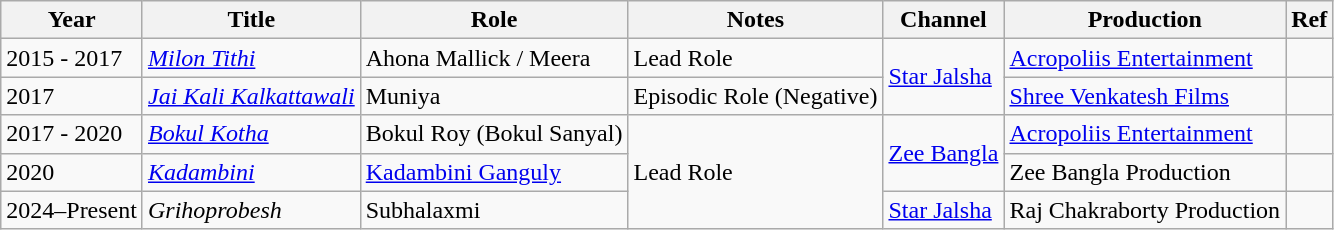<table class="wikitable sortable">
<tr>
<th>Year</th>
<th>Title</th>
<th>Role</th>
<th>Notes</th>
<th>Channel</th>
<th>Production</th>
<th>Ref</th>
</tr>
<tr>
<td>2015 - 2017</td>
<td><em><a href='#'>Milon Tithi</a></em></td>
<td>Ahona Mallick / Meera</td>
<td>Lead Role</td>
<td rowspan="2"><a href='#'>Star Jalsha</a></td>
<td><a href='#'>Acropoliis Entertainment</a></td>
<td></td>
</tr>
<tr>
<td>2017</td>
<td><em><a href='#'>Jai Kali Kalkattawali</a></em></td>
<td>Muniya</td>
<td>Episodic Role (Negative)</td>
<td><a href='#'>Shree Venkatesh Films</a></td>
<td></td>
</tr>
<tr>
<td>2017 - 2020</td>
<td><em><a href='#'>Bokul Kotha</a></em></td>
<td>Bokul Roy (Bokul Sanyal)</td>
<td rowspan="3">Lead Role</td>
<td rowspan="2"><a href='#'>Zee Bangla</a></td>
<td><a href='#'>Acropoliis Entertainment</a></td>
<td></td>
</tr>
<tr>
<td>2020</td>
<td><a href='#'><em>Kadambini</em></a></td>
<td><a href='#'>Kadambini Ganguly</a></td>
<td>Zee Bangla Production</td>
<td></td>
</tr>
<tr>
<td>2024–Present</td>
<td><em>Grihoprobesh</em></td>
<td>Subhalaxmi</td>
<td><a href='#'>Star Jalsha</a></td>
<td>Raj Chakraborty Production</td>
<td></td>
</tr>
</table>
